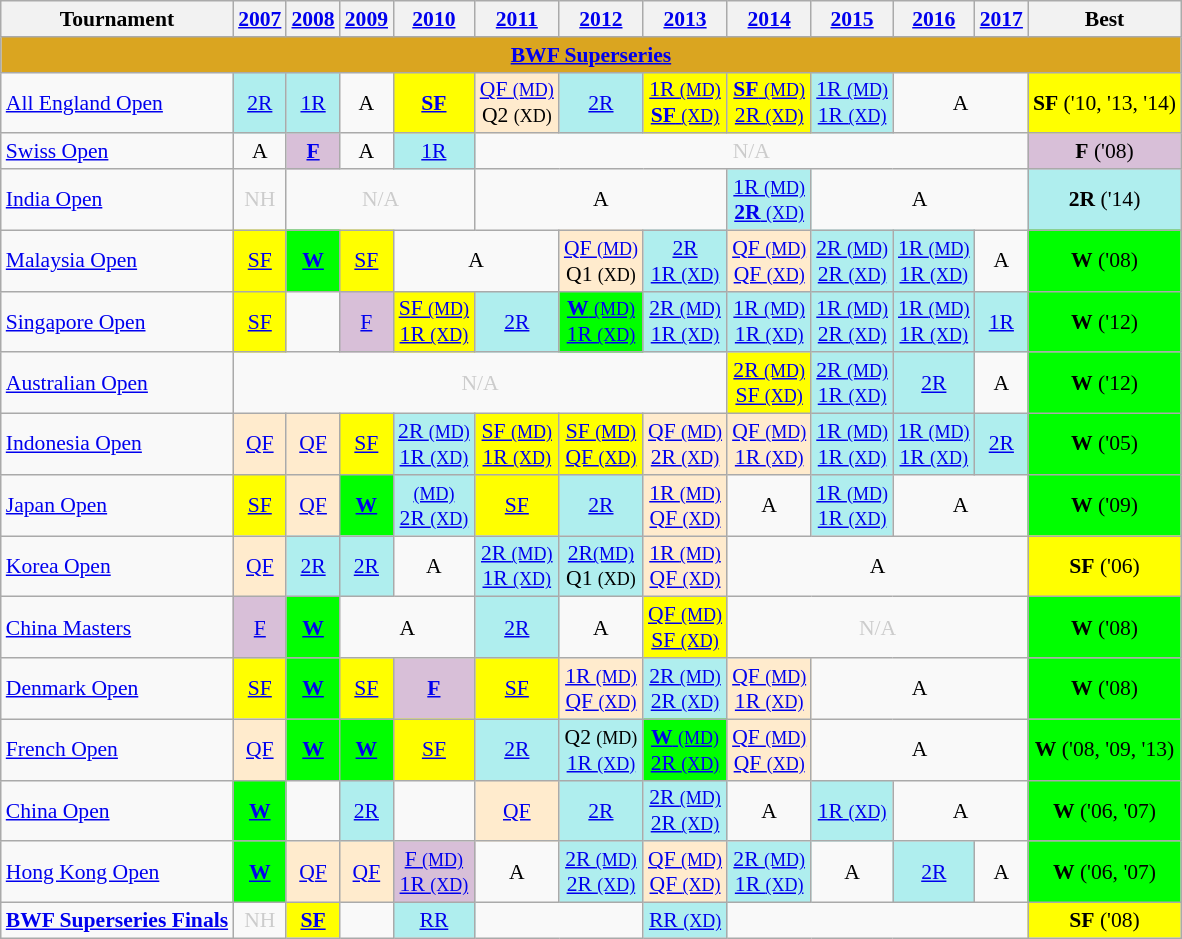<table class="wikitable" style="font-size: 90%; text-align:center">
<tr>
<th>Tournament</th>
<th><a href='#'>2007</a></th>
<th><a href='#'>2008</a></th>
<th><a href='#'>2009</a></th>
<th><a href='#'>2010</a></th>
<th><a href='#'>2011</a></th>
<th><a href='#'>2012</a></th>
<th><a href='#'>2013</a></th>
<th><a href='#'>2014</a></th>
<th><a href='#'>2015</a></th>
<th><a href='#'>2016</a></th>
<th><a href='#'>2017</a></th>
<th>Best</th>
</tr>
<tr bgcolor=DAA520>
<td colspan="13" align=center><strong><a href='#'>BWF Superseries</a></strong></td>
</tr>
<tr>
<td align=left><a href='#'>All England Open</a></td>
<td bgcolor=AFEEEE><a href='#'>2R</a></td>
<td bgcolor=AFEEEE><a href='#'>1R</a></td>
<td>A</td>
<td bgcolor=FFFF00><a href='#'><strong>SF</strong></a></td>
<td bgcolor=FFEBCD><a href='#'>QF <small>(MD)</small></a><br>Q2 <small>(XD)</small></td>
<td bgcolor=AFEEEE><a href='#'>2R</a></td>
<td bgcolor=FFFF00><a href='#'>1R <small>(MD)</small></a><br><a href='#'><strong>SF</strong> <small>(XD)</small></a></td>
<td bgcolor=FFFF00><a href='#'><strong>SF</strong> <small>(MD)</small></a><br><a href='#'>2R <small>(XD)</small></a></td>
<td bgcolor=AFEEEE><a href='#'>1R <small>(MD)</small></a><br><a href='#'>1R <small>(XD)</small></a></td>
<td colspan="2">A</td>
<td bgcolor=FFFF00><strong>SF</strong> ('10, '13, '14)</td>
</tr>
<tr>
<td align=left><a href='#'>Swiss Open</a></td>
<td>A</td>
<td bgcolor=D8BFD8><a href='#'><strong>F</strong></a></td>
<td>A</td>
<td bgcolor=AFEEEE><a href='#'>1R</a></td>
<td colspan="7" style=color:#ccc>N/A</td>
<td bgcolor=D8BFD8><strong>F</strong> ('08)</td>
</tr>
<tr>
<td align=left><a href='#'>India Open</a></td>
<td style=color:#ccc>NH</td>
<td colspan="3" style=color:#ccc>N/A</td>
<td colspan="3">A</td>
<td bgcolor=AFEEEE><a href='#'>1R <small>(MD)</small></a><br> <a href='#'><strong>2R</strong> <small>(XD)</small></a></td>
<td colspan="3">A</td>
<td bgcolor=AFEEEE><strong>2R</strong> ('14)</td>
</tr>
<tr>
<td align=left><a href='#'>Malaysia Open</a></td>
<td bgcolor=FFFF00><a href='#'>SF</a></td>
<td bgcolor=00FF00><a href='#'><strong>W</strong></a></td>
<td bgcolor=FFFF00><a href='#'>SF</a></td>
<td colspan="2">A</td>
<td bgcolor=FFEBCD><a href='#'>QF <small>(MD)</small></a><br>Q1 <small>(XD)</small></td>
<td bgcolor=AFEEEE><a href='#'>2R</a><br><a href='#'>1R <small>(XD)</small></a></td>
<td bgcolor=FFEBCD><a href='#'>QF <small>(MD)</small></a><br><a href='#'>QF <small>(XD)</small></a></td>
<td bgcolor=AFEEEE><a href='#'>2R <small>(MD)</small></a><br><a href='#'>2R <small>(XD)</small></a></td>
<td bgcolor=AFEEEE><a href='#'>1R <small>(MD)</small></a><br><a href='#'>1R <small>(XD)</small></a></td>
<td>A</td>
<td bgcolor=00FF00><strong>W</strong> ('08)</td>
</tr>
<tr>
<td align=left><a href='#'>Singapore Open</a></td>
<td bgcolor=FFFF00><a href='#'>SF</a></td>
<td></td>
<td bgcolor=D8BFD8><a href='#'>F</a></td>
<td bgcolor=FFFF00><a href='#'>SF <small>(MD)</small></a><br><a href='#'>1R <small>(XD)</small></a></td>
<td bgcolor=AFEEEE><a href='#'>2R</a></td>
<td bgcolor=00FF00><a href='#'><strong>W</strong> <small>(MD)</small></a><br><a href='#'>1R <small>(XD)</small></a></td>
<td bgcolor=AFEEEE><a href='#'>2R <small>(MD)</small></a><br><a href='#'>1R <small>(XD)</small></a></td>
<td bgcolor=AFEEEE><a href='#'>1R <small>(MD)</small></a><br><a href='#'>1R <small>(XD)</small></a></td>
<td bgcolor=AFEEEE><a href='#'>1R <small>(MD)</small></a><br><a href='#'>2R <small>(XD)</small></a></td>
<td bgcolor=AFEEEE><a href='#'>1R <small>(MD)</small></a><br><a href='#'>1R <small>(XD)</small></a></td>
<td bgcolor=AFEEEE><a href='#'>1R</a></td>
<td bgcolor=00FF00><strong>W</strong> ('12)</td>
</tr>
<tr>
<td align=left><a href='#'>Australian Open</a></td>
<td colspan="7" style=color:#ccc>N/A</td>
<td bgcolor=FFFF00><a href='#'>2R <small>(MD)</small></a><br> <a href='#'>SF <small>(XD)</small></a></td>
<td bgcolor=AFEEEE><a href='#'>2R <small>(MD)</small></a><br> <a href='#'>1R <small>(XD)</small></a></td>
<td bgcolor=AFEEEE><a href='#'>2R</a></td>
<td>A</td>
<td bgcolor=00FF00><strong>W</strong> ('12)</td>
</tr>
<tr>
<td align=left><a href='#'>Indonesia Open</a></td>
<td bgcolor=FFEBCD><a href='#'>QF</a></td>
<td bgcolor=FFEBCD><a href='#'>QF</a></td>
<td bgcolor=FFFF00><a href='#'>SF</a></td>
<td bgcolor=AFEEEE><a href='#'>2R <small>(MD)</small></a><br> <a href='#'>1R <small>(XD)</small></a></td>
<td bgcolor=FFFF00><a href='#'>SF <small>(MD)</small></a><br> <a href='#'>1R <small>(XD)</small></a></td>
<td bgcolor=FFFF00><a href='#'>SF <small>(MD)</small></a><br> <a href='#'>QF <small>(XD)</small></a></td>
<td bgcolor=FFEBCD><a href='#'>QF <small>(MD)</small></a><br> <a href='#'>2R <small>(XD)</small></a></td>
<td bgcolor=FFEBCD><a href='#'>QF <small>(MD)</small></a><br> <a href='#'>1R <small>(XD)</small></a></td>
<td bgcolor=AFEEEE><a href='#'>1R <small>(MD)</small></a><br> <a href='#'>1R <small>(XD)</small></a></td>
<td bgcolor=AFEEEE><a href='#'>1R <small>(MD)</small></a><br> <a href='#'>1R <small>(XD)</small></a></td>
<td bgcolor=AFEEEE><a href='#'>2R</a></td>
<td bgcolor=00FF00><strong>W</strong> ('05)</td>
</tr>
<tr>
<td align=left><a href='#'>Japan Open</a></td>
<td bgcolor=FFFF00><a href='#'>SF</a></td>
<td bgcolor=FFEBCD><a href='#'>QF</a></td>
<td bgcolor=00FF00><a href='#'><strong>W</strong></a></td>
<td bgcolor=AFEEEE><a href='#'> <small>(MD)</small></a><br><a href='#'>2R <small>(XD)</small></a></td>
<td bgcolor=FFFF00><a href='#'>SF</a></td>
<td bgcolor=AFEEEE><a href='#'>2R</a></td>
<td bgcolor=FFEBCD><a href='#'>1R <small>(MD)</small></a><br><a href='#'>QF <small>(XD)</small></a></td>
<td>A</td>
<td bgcolor=AFEEEE><a href='#'>1R <small>(MD)</small></a><br><a href='#'>1R <small>(XD)</small></a></td>
<td colspan="2">A</td>
<td bgcolor=00FF00><strong>W</strong> ('09)</td>
</tr>
<tr>
<td align=left><a href='#'>Korea Open</a></td>
<td bgcolor=FFEBCD><a href='#'>QF</a></td>
<td bgcolor=AFEEEE><a href='#'>2R</a></td>
<td bgcolor=AFEEEE><a href='#'>2R</a></td>
<td>A</td>
<td bgcolor=AFEEEE><a href='#'>2R <small>(MD)</small></a><br><a href='#'>1R <small>(XD)</small></a></td>
<td bgcolor=AFEEEE><a href='#'>2R<small>(MD)</small></a><br>Q1 <small>(XD)</small></td>
<td bgcolor=FFEBCD><a href='#'>1R <small>(MD)</small></a><br><a href='#'>QF <small>(XD)</small></a></td>
<td colspan="4">A</td>
<td bgcolor=FFFF00><strong>SF</strong> ('06)</td>
</tr>
<tr>
<td align=left><a href='#'>China Masters</a></td>
<td bgcolor=D8BFD8><a href='#'>F</a></td>
<td bgcolor=00FF00><a href='#'><strong>W</strong></a></td>
<td colspan="2">A</td>
<td bgcolor=AFEEEE><a href='#'>2R</a></td>
<td>A</td>
<td bgcolor=FFFF00><a href='#'>QF <small>(MD)</small></a><br> <a href='#'>SF <small>(XD)</small></a></td>
<td colspan="4" style=color:#ccc>N/A</td>
<td bgcolor=00FF00><strong>W</strong> ('08)</td>
</tr>
<tr>
<td align=left><a href='#'>Denmark Open</a></td>
<td bgcolor=FFFF00><a href='#'>SF</a></td>
<td bgcolor=00FF00><a href='#'><strong>W</strong></a></td>
<td bgcolor=FFFF00><a href='#'>SF</a></td>
<td bgcolor=D8BFD8><a href='#'><strong>F</strong></a></td>
<td bgcolor=FFFF00><a href='#'>SF</a></td>
<td bgcolor=FFEBCD><a href='#'>1R <small>(MD)</small></a><br><a href='#'>QF <small>(XD)</small></a></td>
<td bgcolor=AFEEEE><a href='#'>2R <small>(MD)</small></a><br><a href='#'>2R <small>(XD)</small></a></td>
<td bgcolor=FFEBCD><a href='#'>QF <small>(MD)</small></a><br><a href='#'>1R <small>(XD)</small></a></td>
<td colspan="3">A</td>
<td bgcolor=00FF00><strong>W</strong> ('08)</td>
</tr>
<tr>
<td align=left><a href='#'>French Open</a></td>
<td bgcolor=FFEBCD><a href='#'>QF</a></td>
<td bgcolor=00FF00><a href='#'><strong>W</strong></a></td>
<td bgcolor=00FF00><a href='#'><strong>W</strong></a></td>
<td bgcolor=FFFF00><a href='#'>SF</a></td>
<td bgcolor=AFEEEE><a href='#'>2R</a></td>
<td bgcolor=AFEEEE>Q2 <small>(MD)</small><br><a href='#'>1R <small>(XD)</small></a></td>
<td bgcolor=00FF00><a href='#'><strong>W</strong> <small>(MD)</small></a><br><a href='#'>2R <small>(XD)</small></a></td>
<td bgcolor=FFEBCD><a href='#'>QF <small>(MD)</small></a><br><a href='#'>QF <small>(XD)</small></a></td>
<td colspan="3">A</td>
<td bgcolor=00FF00><strong>W</strong> ('08, '09, '13)</td>
</tr>
<tr>
<td align=left><a href='#'>China Open</a></td>
<td bgcolor=00FF00><a href='#'><strong>W</strong></a></td>
<td></td>
<td bgcolor=AFEEEE><a href='#'>2R</a></td>
<td></td>
<td bgcolor=FFEBCD><a href='#'>QF</a></td>
<td bgcolor=AFEEEE><a href='#'>2R</a></td>
<td bgcolor=AFEEEE><a href='#'>2R <small>(MD)</small></a><br> <a href='#'>2R <small>(XD)</small></a></td>
<td>A</td>
<td bgcolor=AFEEEE><a href='#'>1R <small>(XD)</small></a></td>
<td colspan="2">A</td>
<td bgcolor=00FF00><strong>W</strong> ('06, '07)</td>
</tr>
<tr>
<td align=left><a href='#'>Hong Kong Open</a></td>
<td bgcolor=00FF00><a href='#'><strong>W</strong></a></td>
<td bgcolor=FFEBCD><a href='#'>QF</a></td>
<td bgcolor=FFEBCD><a href='#'>QF</a></td>
<td bgcolor=D8BFD8><a href='#'>F <small>(MD)</small></a><br> <a href='#'>1R <small>(XD)</small></a></td>
<td>A</td>
<td bgcolor=AFEEEE><a href='#'>2R <small>(MD)</small></a><br> <a href='#'>2R <small>(XD)</small></a></td>
<td bgcolor=FFEBCD><a href='#'>QF <small>(MD)</small></a><br> <a href='#'>QF <small>(XD)</small></a></td>
<td bgcolor=AFEEEE><a href='#'>2R <small>(MD)</small></a><br> <a href='#'>1R <small>(XD)</small></a></td>
<td>A</td>
<td bgcolor=AFEEEE><a href='#'>2R</a></td>
<td>A</td>
<td bgcolor=00FF00><strong>W</strong> ('06, '07)</td>
</tr>
<tr>
<td align=left><strong><a href='#'>BWF Superseries Finals</a></strong></td>
<td style=color:#ccc>NH</td>
<td bgcolor=FFFF00><a href='#'><strong>SF</strong></a></td>
<td></td>
<td bgcolor=AFEEEE><a href='#'>RR</a></td>
<td colspan="2"></td>
<td bgcolor=AFEEEE><a href='#'>RR <small>(XD)</small></a></td>
<td colspan="4"></td>
<td bgcolor=FFFF00><strong>SF</strong> ('08)</td>
</tr>
</table>
